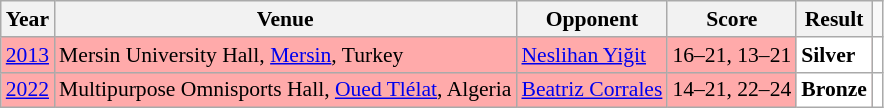<table class="sortable wikitable" style="font-size: 90%">
<tr>
<th>Year</th>
<th>Venue</th>
<th>Opponent</th>
<th>Score</th>
<th>Result</th>
</tr>
<tr style="background:#FFAAAA">
<td align="center"><a href='#'>2013</a></td>
<td align="left">Mersin University Hall, <a href='#'>Mersin</a>, Turkey</td>
<td align="left"> <a href='#'>Neslihan Yiğit</a></td>
<td align="left">16–21, 13–21</td>
<td style="text-align:left; background:white"> <strong>Silver</strong></td>
<td style="text-align:center; background:white"></td>
</tr>
<tr style="background:#FFAAAA">
<td align="center"><a href='#'>2022</a></td>
<td align="left">Multipurpose Omnisports Hall, <a href='#'>Oued Tlélat</a>, Algeria</td>
<td align="left"> <a href='#'>Beatriz Corrales</a></td>
<td align="left">14–21, 22–24</td>
<td style="text-align:left; background:white"> <strong>Bronze</strong></td>
<td style="text-align:center; background:white"></td>
</tr>
</table>
